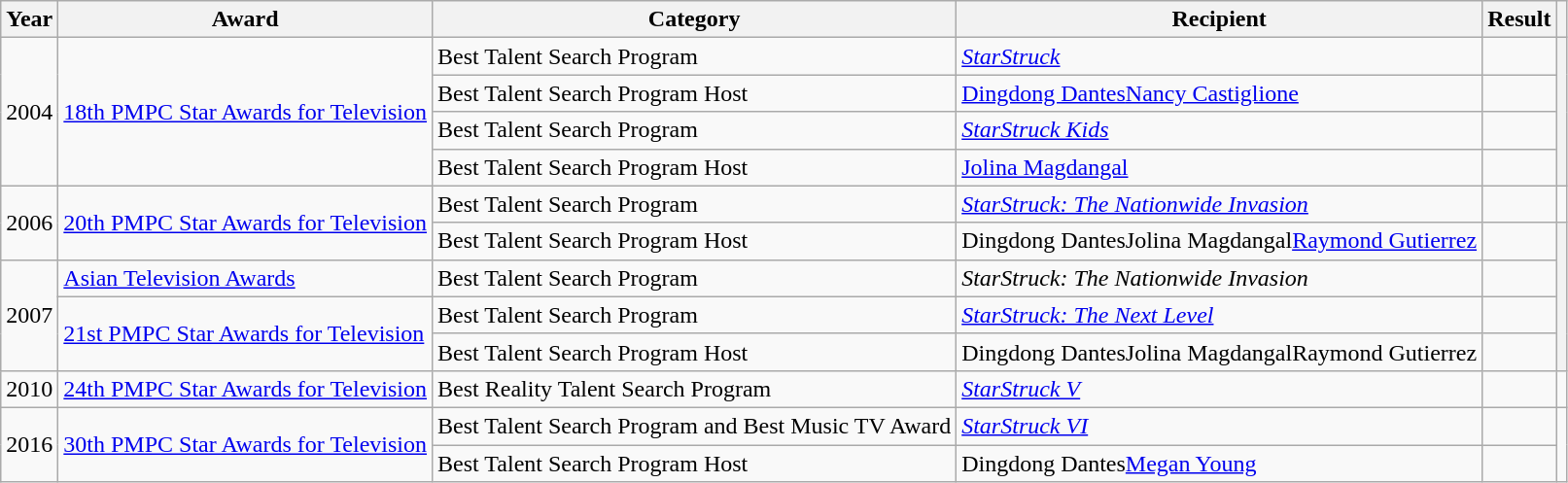<table class="wikitable">
<tr>
<th>Year</th>
<th>Award</th>
<th>Category</th>
<th>Recipient</th>
<th>Result</th>
<th></th>
</tr>
<tr>
<td rowspan=4>2004</td>
<td rowspan=4><a href='#'>18th PMPC Star Awards for Television</a></td>
<td>Best Talent Search Program</td>
<td><em><a href='#'>StarStruck</a></em></td>
<td></td>
<th rowspan=4></th>
</tr>
<tr>
<td>Best Talent Search Program Host</td>
<td><a href='#'>Dingdong Dantes</a><a href='#'>Nancy Castiglione</a></td>
<td></td>
</tr>
<tr>
<td>Best Talent Search Program</td>
<td><em><a href='#'>StarStruck Kids</a></em></td>
<td></td>
</tr>
<tr>
<td>Best Talent Search Program Host</td>
<td><a href='#'>Jolina Magdangal</a></td>
<td></td>
</tr>
<tr>
<td rowspan=2>2006</td>
<td rowspan=2><a href='#'>20th PMPC Star Awards for Television</a></td>
<td>Best Talent Search Program</td>
<td><em><a href='#'>StarStruck: The Nationwide Invasion</a></em></td>
<td></td>
<td></td>
</tr>
<tr>
<td>Best Talent Search Program Host</td>
<td>Dingdong DantesJolina Magdangal<a href='#'>Raymond Gutierrez</a></td>
<td></td>
<th rowspan=4></th>
</tr>
<tr>
<td rowspan=3>2007</td>
<td><a href='#'>Asian Television Awards</a></td>
<td>Best Talent Search Program</td>
<td><em>StarStruck: The Nationwide Invasion</em></td>
<td></td>
</tr>
<tr>
<td rowspan=2><a href='#'>21st PMPC Star Awards for Television</a></td>
<td>Best Talent Search Program</td>
<td><em><a href='#'>StarStruck: The Next Level</a></em></td>
<td></td>
</tr>
<tr>
<td>Best Talent Search Program Host</td>
<td>Dingdong DantesJolina MagdangalRaymond Gutierrez</td>
<td></td>
</tr>
<tr>
<td>2010</td>
<td><a href='#'>24th PMPC Star Awards for Television</a></td>
<td>Best Reality Talent Search Program</td>
<td><em><a href='#'>StarStruck V</a></em></td>
<td></td>
<td></td>
</tr>
<tr>
<td rowspan=2>2016</td>
<td rowspan=2><a href='#'>30th PMPC Star Awards for Television</a></td>
<td>Best Talent Search Program and Best Music TV Award</td>
<td><em><a href='#'>StarStruck VI</a></em></td>
<td></td>
<td rowspan=2></td>
</tr>
<tr>
<td>Best Talent Search Program Host</td>
<td>Dingdong Dantes<a href='#'>Megan Young</a></td>
<td></td>
</tr>
</table>
